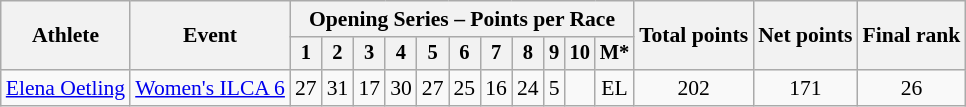<table class="wikitable" style="font-size:90%">
<tr>
<th rowspan="2">Athlete</th>
<th rowspan="2">Event</th>
<th colspan=11>Opening Series – Points per Race</th>
<th rowspan=2>Total points</th>
<th rowspan=2>Net points</th>
<th rowspan=2>Final rank</th>
</tr>
<tr style="font-size:95%">
<th>1</th>
<th>2</th>
<th>3</th>
<th>4</th>
<th>5</th>
<th>6</th>
<th>7</th>
<th>8</th>
<th>9</th>
<th>10</th>
<th>M*</th>
</tr>
<tr align=center>
<td align=left><a href='#'>Elena Oetling</a></td>
<td align=left><a href='#'>Women's ILCA 6</a></td>
<td>27</td>
<td><span>31</span></td>
<td>17</td>
<td>30</td>
<td>27</td>
<td>25</td>
<td>16</td>
<td>24</td>
<td>5</td>
<td></td>
<td>EL</td>
<td>202</td>
<td>171</td>
<td>26</td>
</tr>
</table>
